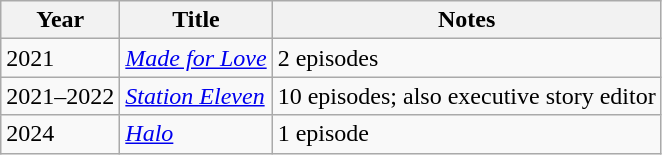<table class="wikitable sortable">
<tr>
<th>Year</th>
<th>Title</th>
<th>Notes</th>
</tr>
<tr>
<td>2021</td>
<td><a href='#'><em>Made for Love</em></a></td>
<td>2 episodes</td>
</tr>
<tr>
<td>2021–2022</td>
<td><a href='#'><em>Station Eleven</em></a></td>
<td>10 episodes; also executive story editor</td>
</tr>
<tr>
<td>2024</td>
<td><em><a href='#'>Halo</a></em></td>
<td>1 episode</td>
</tr>
</table>
